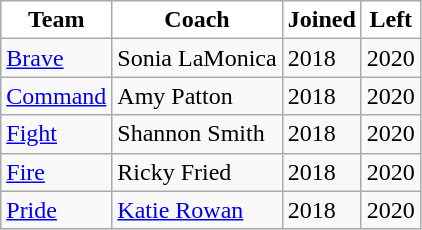<table class="wikitable sortable">
<tr>
<th scope="col" style="background:white;">Team</th>
<th scope="col" style="background:white;">Coach</th>
<th scope="col" style="background:white;">Joined</th>
<th scope="col" style="background:white;">Left</th>
</tr>
<tr>
<td><a href='#'>Brave</a></td>
<td>Sonia LaMonica</td>
<td>2018</td>
<td>2020</td>
</tr>
<tr>
<td><a href='#'>Command</a></td>
<td>Amy Patton</td>
<td>2018</td>
<td>2020</td>
</tr>
<tr>
<td><a href='#'>Fight</a></td>
<td>Shannon Smith</td>
<td>2018</td>
<td>2020</td>
</tr>
<tr>
<td><a href='#'>Fire</a></td>
<td>Ricky Fried</td>
<td>2018</td>
<td>2020</td>
</tr>
<tr>
<td><a href='#'>Pride</a></td>
<td><a href='#'>Katie Rowan</a></td>
<td>2018</td>
<td>2020</td>
</tr>
</table>
